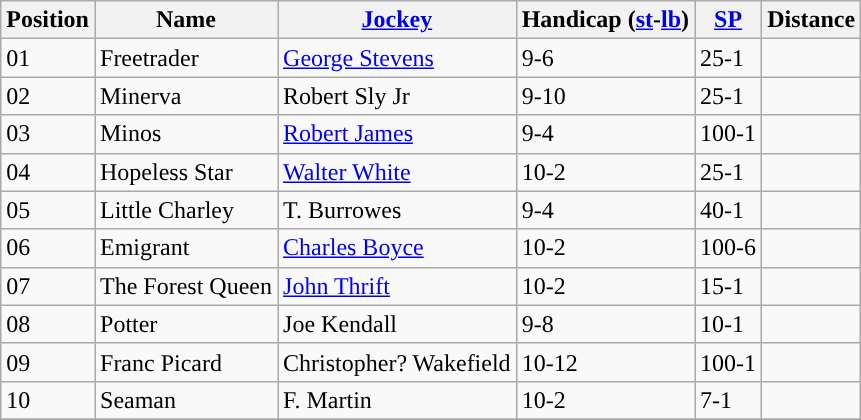<table class="wikitable sortable">
<tr>
<th data-sort-type="number"><strong>Position</strong></th>
<th>Name</th>
<th><a href='#'>Jockey</a></th>
<th>Handicap (<a href='#'>st</a>-<a href='#'>lb</a>)</th>
<th><a href='#'>SP</a></th>
<th>Distance</th>
</tr>
<tr>
<td>01</td>
<td>Freetrader</td>
<td><a href='#'>George Stevens</a></td>
<td>9-6</td>
<td>25-1</td>
<td></td>
</tr>
<tr>
<td>02</td>
<td>Minerva</td>
<td>Robert Sly Jr</td>
<td>9-10</td>
<td>25-1</td>
<td></td>
</tr>
<tr>
<td>03</td>
<td>Minos</td>
<td><a href='#'>Robert James</a></td>
<td>9-4</td>
<td>100-1</td>
<td></td>
</tr>
<tr>
<td>04</td>
<td>Hopeless Star</td>
<td><a href='#'>Walter White</a></td>
<td>10-2</td>
<td>25-1</td>
<td></td>
</tr>
<tr>
<td>05</td>
<td>Little Charley</td>
<td>T. Burrowes</td>
<td>9-4</td>
<td>40-1</td>
<td></td>
</tr>
<tr>
<td>06</td>
<td>Emigrant</td>
<td><a href='#'>Charles Boyce</a></td>
<td>10-2</td>
<td>100-6</td>
<td></td>
</tr>
<tr>
<td>07</td>
<td>The Forest Queen</td>
<td><a href='#'>John Thrift</a></td>
<td>10-2</td>
<td>15-1</td>
<td></td>
</tr>
<tr>
<td>08</td>
<td>Potter</td>
<td>Joe Kendall</td>
<td>9-8</td>
<td>10-1</td>
<td></td>
</tr>
<tr>
<td>09</td>
<td>Franc Picard</td>
<td>Christopher? Wakefield</td>
<td>10-12</td>
<td>100-1</td>
<td></td>
</tr>
<tr>
<td>10</td>
<td>Seaman</td>
<td>F. Martin</td>
<td>10-2</td>
<td>7-1</td>
<td></td>
</tr>
<tr>
</tr>
</table>
